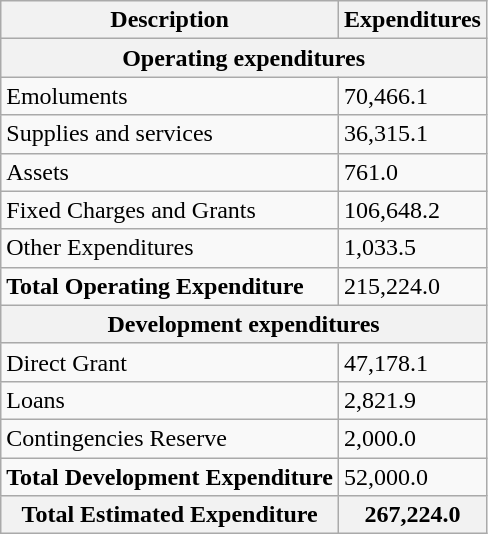<table class="wikitable sortable">
<tr>
<th>Description</th>
<th data-sort-type="number">Expenditures</th>
</tr>
<tr>
<th colspan=2>Operating expenditures</th>
</tr>
<tr>
<td>Emoluments</td>
<td>70,466.1</td>
</tr>
<tr>
<td>Supplies and services</td>
<td>36,315.1</td>
</tr>
<tr>
<td>Assets</td>
<td>761.0</td>
</tr>
<tr>
<td>Fixed Charges and Grants</td>
<td>106,648.2</td>
</tr>
<tr>
<td>Other Expenditures</td>
<td>1,033.5</td>
</tr>
<tr>
<td><strong>Total Operating Expenditure</strong></td>
<td>215,224.0</td>
</tr>
<tr>
<th colspan=2>Development expenditures</th>
</tr>
<tr>
<td>Direct Grant</td>
<td>47,178.1</td>
</tr>
<tr>
<td>Loans</td>
<td>2,821.9</td>
</tr>
<tr>
<td>Contingencies Reserve</td>
<td>2,000.0</td>
</tr>
<tr>
<td><strong>Total Development Expenditure</strong></td>
<td>52,000.0</td>
</tr>
<tr>
<th><strong>Total Estimated Expenditure</strong></th>
<th>267,224.0</th>
</tr>
</table>
